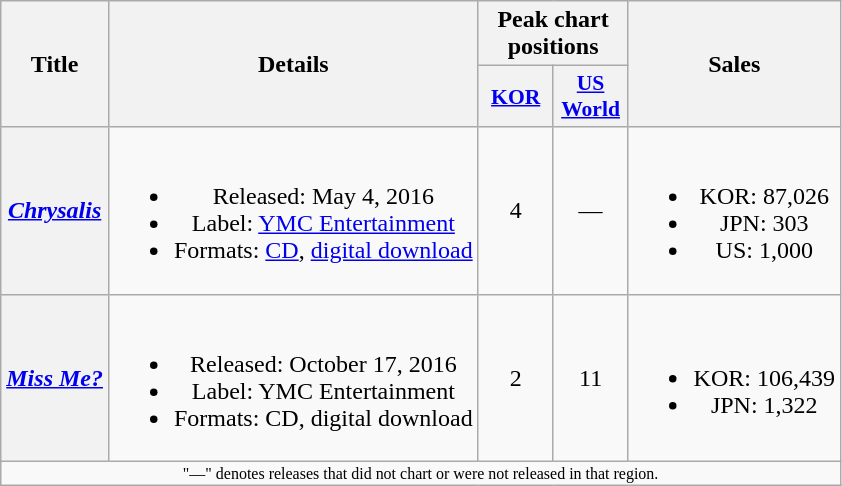<table class="wikitable plainrowheaders" style="text-align:center;">
<tr>
<th scope="col" rowspan="2">Title</th>
<th scope="col" rowspan="2">Details</th>
<th scope="col" colspan="2">Peak chart<br>positions</th>
<th scope="col" rowspan="2">Sales</th>
</tr>
<tr>
<th scope="col" style="width:3em;font-size:90%;"><a href='#'>KOR</a><br></th>
<th scope="col" style="width:3em;font-size:90%;"><a href='#'>US World</a><br></th>
</tr>
<tr>
<th scope="row"><em><a href='#'>Chrysalis</a></em></th>
<td><br><ul><li>Released: May 4, 2016</li><li>Label: <a href='#'>YMC Entertainment</a></li><li>Formats: <a href='#'>CD</a>, <a href='#'>digital download</a></li></ul></td>
<td>4</td>
<td>—</td>
<td><br><ul><li>KOR: 87,026</li><li>JPN: 303</li><li>US: 1,000</li></ul></td>
</tr>
<tr>
<th scope="row"><em><a href='#'>Miss Me?</a></em></th>
<td><br><ul><li>Released: October 17, 2016</li><li>Label: YMC Entertainment</li><li>Formats: CD, digital download</li></ul></td>
<td>2</td>
<td>11</td>
<td><br><ul><li>KOR: 106,439</li><li>JPN: 1,322</li></ul></td>
</tr>
<tr>
<td colspan="7" style="font-size:8pt;">"—" denotes releases that did not chart or were not released in that region.</td>
</tr>
</table>
